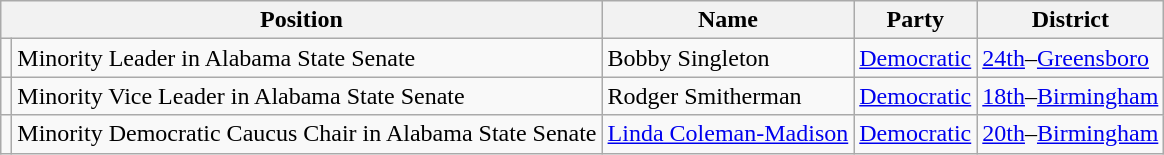<table class="wikitable" style="font-size:100%">
<tr>
<th colspan=2>Position</th>
<th>Name</th>
<th>Party</th>
<th>District</th>
</tr>
<tr>
<td></td>
<td>Minority Leader in Alabama State Senate</td>
<td>Bobby Singleton</td>
<td><a href='#'>Democratic</a></td>
<td><a href='#'>24th</a>–<a href='#'>Greensboro</a></td>
</tr>
<tr>
<td></td>
<td>Minority Vice Leader in Alabama State Senate</td>
<td>Rodger Smitherman</td>
<td><a href='#'>Democratic</a></td>
<td><a href='#'>18th</a>–<a href='#'>Birmingham</a></td>
</tr>
<tr>
<td></td>
<td>Minority Democratic Caucus Chair in Alabama State Senate</td>
<td><a href='#'>Linda Coleman-Madison</a></td>
<td><a href='#'>Democratic</a></td>
<td><a href='#'>20th</a>–<a href='#'>Birmingham</a></td>
</tr>
</table>
